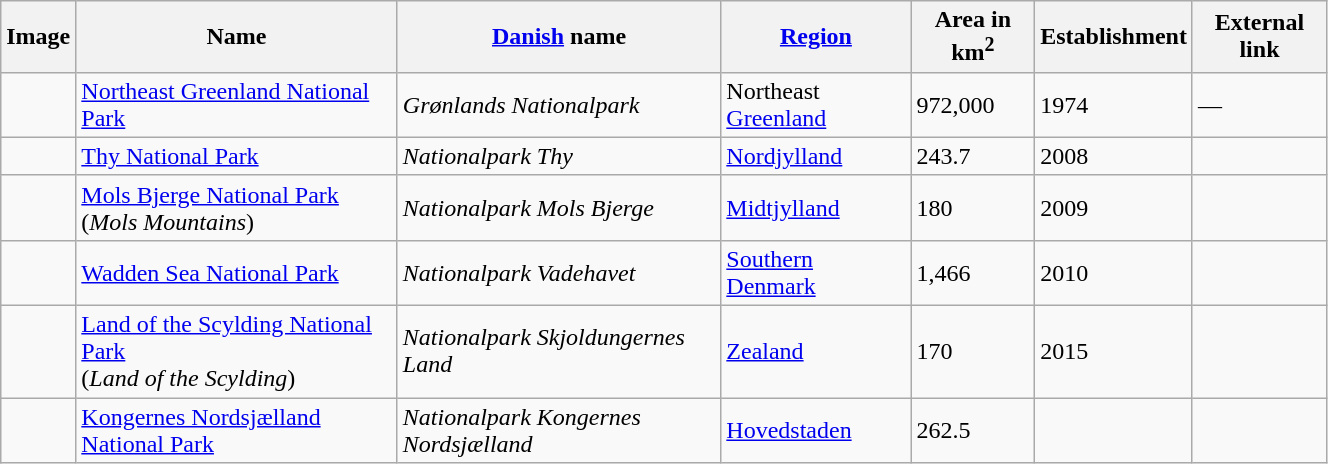<table class="sortable wikitable" width="70%">
<tr>
<th>Image</th>
<th>Name</th>
<th><a href='#'>Danish</a> name</th>
<th><a href='#'>Region</a></th>
<th>Area in km<sup>2</sup></th>
<th>Establishment</th>
<th>External link</th>
</tr>
<tr>
<td></td>
<td><a href='#'>Northeast Greenland National Park</a><br></td>
<td><em>Grønlands Nationalpark</em></td>
<td>Northeast <a href='#'>Greenland</a></td>
<td>972,000</td>
<td>1974</td>
<td>—</td>
</tr>
<tr>
<td></td>
<td><a href='#'>Thy National Park</a></td>
<td><em>Nationalpark Thy</em></td>
<td><a href='#'>Nordjylland</a></td>
<td>243.7</td>
<td>2008</td>
<td></td>
</tr>
<tr>
<td></td>
<td><a href='#'>Mols Bjerge National Park</a><br> (<em>Mols Mountains</em>)</td>
<td><em>Nationalpark Mols Bjerge</em></td>
<td><a href='#'>Midtjylland</a></td>
<td>180<br></td>
<td>2009</td>
<td></td>
</tr>
<tr>
<td></td>
<td><a href='#'>Wadden Sea National Park</a></td>
<td><em>Nationalpark Vadehavet</em></td>
<td><a href='#'>Southern Denmark</a></td>
<td>1,466</td>
<td>2010</td>
<td></td>
</tr>
<tr>
<td></td>
<td><a href='#'>Land of the Scylding National Park</a><br> (<em>Land of the Scylding</em>)</td>
<td><em>Nationalpark Skjoldungernes Land</em></td>
<td><a href='#'>Zealand</a></td>
<td>170</td>
<td>2015</td>
<td></td>
</tr>
<tr>
<td></td>
<td><a href='#'>Kongernes Nordsjælland National Park</a></td>
<td><em>Nationalpark Kongernes Nordsjælland</em></td>
<td><a href='#'>Hovedstaden</a></td>
<td>262.5</td>
<td></td>
<td></td>
</tr>
</table>
